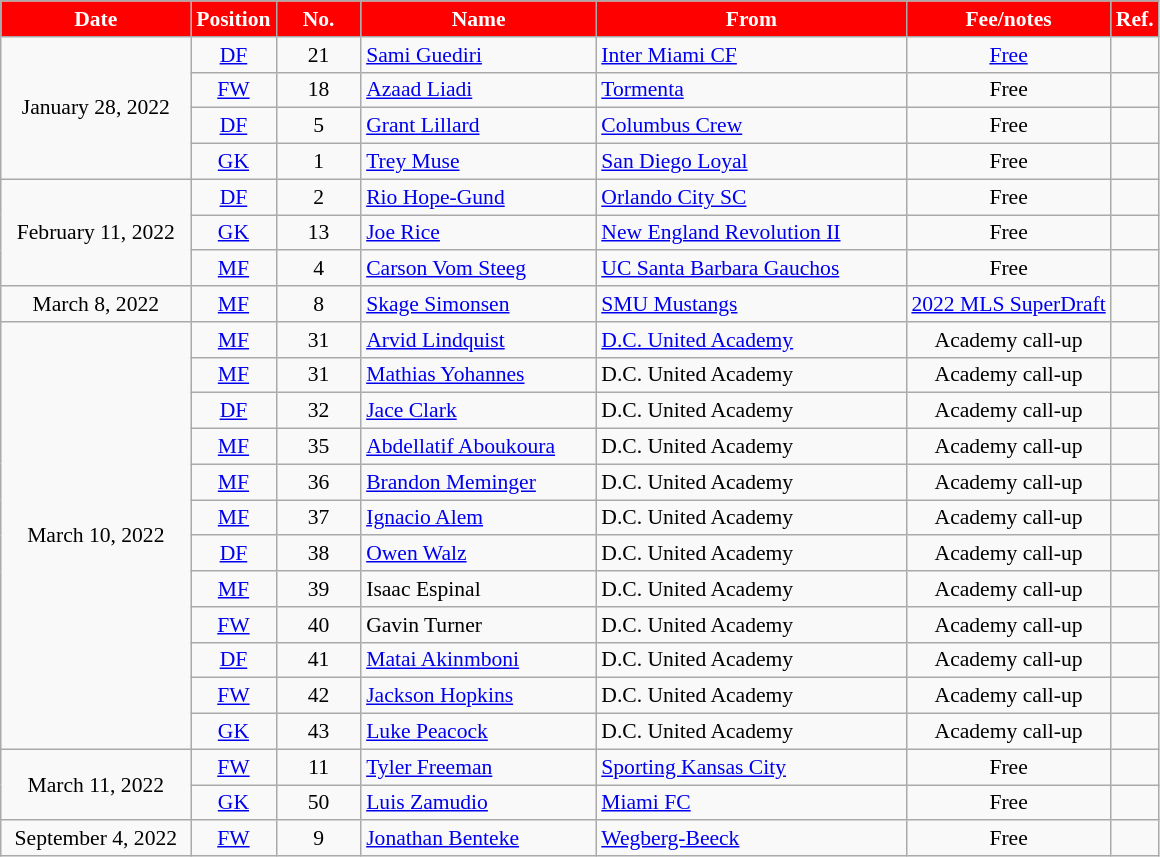<table class="wikitable" style="text-align:center; font-size:90%; ">
<tr>
<th style="background:#FF0000; color:#FFFFFF; width:120px;">Date</th>
<th style="background:#FF0000; color:#FFFFFF; width:50px;">Position</th>
<th style="background:#FF0000; color:#FFFFFF; width:50px;">No.</th>
<th style="background:#FF0000; color:#FFFFFF; width:150px;">Name</th>
<th style="background:#FF0000; color:#FFFFFF; width:200px;">From</th>
<th style="background:#FF0000; color:#FFFFFF;">Fee/notes</th>
<th style="background:#FF0000; color:#FFFFFF; width:25px;">Ref.</th>
</tr>
<tr>
<td rowspan="4">January 28, 2022</td>
<td><a href='#'>DF</a></td>
<td>21</td>
<td align="left"> <a href='#'>Sami Guediri</a></td>
<td align="left"> <a href='#'>Inter Miami CF</a></td>
<td><a href='#'>Free</a></td>
<td></td>
</tr>
<tr>
<td><a href='#'>FW</a></td>
<td>18</td>
<td align="left"> <a href='#'>Azaad Liadi</a></td>
<td align="left"> <a href='#'>Tormenta</a></td>
<td>Free</td>
<td></td>
</tr>
<tr>
<td><a href='#'>DF</a></td>
<td>5</td>
<td align="left"> <a href='#'>Grant Lillard</a></td>
<td align="left"> <a href='#'>Columbus Crew</a></td>
<td>Free</td>
<td></td>
</tr>
<tr>
<td><a href='#'>GK</a></td>
<td>1</td>
<td align="left"> <a href='#'>Trey Muse</a></td>
<td align="left"> <a href='#'>San Diego Loyal</a></td>
<td>Free</td>
<td></td>
</tr>
<tr>
<td rowspan="3">February 11, 2022</td>
<td><a href='#'>DF</a></td>
<td>2</td>
<td align="left"> <a href='#'>Rio Hope-Gund</a></td>
<td align="left"> <a href='#'>Orlando City SC</a></td>
<td>Free</td>
<td></td>
</tr>
<tr>
<td><a href='#'>GK</a></td>
<td>13</td>
<td align="left"> <a href='#'>Joe Rice</a></td>
<td align="left"> <a href='#'>New England Revolution II</a></td>
<td>Free</td>
<td></td>
</tr>
<tr>
<td><a href='#'>MF</a></td>
<td>4</td>
<td align="left"> <a href='#'>Carson Vom Steeg</a></td>
<td align="left"> <a href='#'>UC Santa Barbara Gauchos</a></td>
<td>Free</td>
<td></td>
</tr>
<tr>
<td>March 8, 2022</td>
<td><a href='#'>MF</a></td>
<td>8</td>
<td align="left"> <a href='#'>Skage Simonsen</a></td>
<td align="left"> <a href='#'>SMU Mustangs</a></td>
<td><a href='#'>2022 MLS SuperDraft</a></td>
<td></td>
</tr>
<tr>
<td rowspan="12">March 10, 2022</td>
<td><a href='#'>MF</a></td>
<td>31</td>
<td align="left"> <a href='#'>Arvid Lindquist</a></td>
<td align="left"> <a href='#'>D.C. United Academy</a></td>
<td>Academy call-up</td>
<td></td>
</tr>
<tr>
<td><a href='#'>MF</a></td>
<td>31</td>
<td align="left"> <a href='#'>Mathias Yohannes</a></td>
<td align="left"> D.C. United Academy</td>
<td>Academy call-up</td>
<td></td>
</tr>
<tr>
<td><a href='#'>DF</a></td>
<td>32</td>
<td align="left"> <a href='#'>Jace Clark</a></td>
<td align="left"> D.C. United Academy</td>
<td>Academy call-up</td>
<td></td>
</tr>
<tr>
<td><a href='#'>MF</a></td>
<td>35</td>
<td align="left"> <a href='#'>Abdellatif Aboukoura</a></td>
<td align="left"> D.C. United Academy</td>
<td>Academy call-up</td>
<td></td>
</tr>
<tr>
<td><a href='#'>MF</a></td>
<td>36</td>
<td align="left"> <a href='#'>Brandon Meminger</a></td>
<td align="left"> D.C. United Academy</td>
<td>Academy call-up</td>
<td></td>
</tr>
<tr>
<td><a href='#'>MF</a></td>
<td>37</td>
<td align="left"> <a href='#'>Ignacio Alem</a></td>
<td align="left"> D.C. United Academy</td>
<td>Academy call-up</td>
<td></td>
</tr>
<tr>
<td><a href='#'>DF</a></td>
<td>38</td>
<td align="left"> <a href='#'>Owen Walz</a></td>
<td align="left"> D.C. United Academy</td>
<td>Academy call-up</td>
<td></td>
</tr>
<tr>
<td><a href='#'>MF</a></td>
<td>39</td>
<td align="left"> Isaac Espinal</td>
<td align="left"> D.C. United Academy</td>
<td>Academy call-up</td>
<td></td>
</tr>
<tr>
<td><a href='#'>FW</a></td>
<td>40</td>
<td align="left"> Gavin Turner</td>
<td align="left"> D.C. United Academy</td>
<td>Academy call-up</td>
<td></td>
</tr>
<tr>
<td><a href='#'>DF</a></td>
<td>41</td>
<td align="left"> <a href='#'>Matai Akinmboni</a></td>
<td align="left"> D.C. United Academy</td>
<td>Academy call-up</td>
<td></td>
</tr>
<tr>
<td><a href='#'>FW</a></td>
<td>42</td>
<td align="left"> <a href='#'>Jackson Hopkins</a></td>
<td align="left"> D.C. United Academy</td>
<td>Academy call-up</td>
<td></td>
</tr>
<tr>
<td><a href='#'>GK</a></td>
<td>43</td>
<td align="left"> <a href='#'>Luke Peacock</a></td>
<td align="left"> D.C. United Academy</td>
<td>Academy call-up</td>
<td></td>
</tr>
<tr>
<td rowspan="2">March 11, 2022</td>
<td><a href='#'>FW</a></td>
<td>11</td>
<td align="left"> <a href='#'>Tyler Freeman</a></td>
<td align="left"> <a href='#'>Sporting Kansas City</a></td>
<td>Free</td>
<td></td>
</tr>
<tr>
<td><a href='#'>GK</a></td>
<td>50</td>
<td align="left"> <a href='#'>Luis Zamudio</a></td>
<td align="left"> <a href='#'>Miami FC</a></td>
<td>Free</td>
<td></td>
</tr>
<tr>
<td>September 4, 2022</td>
<td><a href='#'>FW</a></td>
<td>9</td>
<td align="left"> <a href='#'>Jonathan Benteke</a></td>
<td align="left"> <a href='#'>Wegberg-Beeck</a></td>
<td>Free</td>
<td></td>
</tr>
</table>
